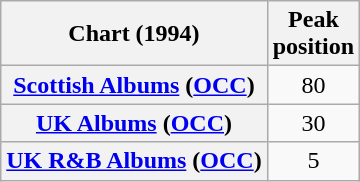<table class="wikitable sortable plainrowheaders">
<tr>
<th scope="col">Chart (1994)</th>
<th scope="col">Peak<br>position</th>
</tr>
<tr>
<th scope="row"><a href='#'>Scottish Albums</a> (<a href='#'>OCC</a>)</th>
<td style="text-align:center;">80</td>
</tr>
<tr>
<th scope="row"><a href='#'>UK Albums</a> (<a href='#'>OCC</a>)</th>
<td style="text-align:center;">30</td>
</tr>
<tr>
<th scope="row"><a href='#'>UK R&B Albums</a> (<a href='#'>OCC</a>)</th>
<td style="text-align:center;">5</td>
</tr>
</table>
